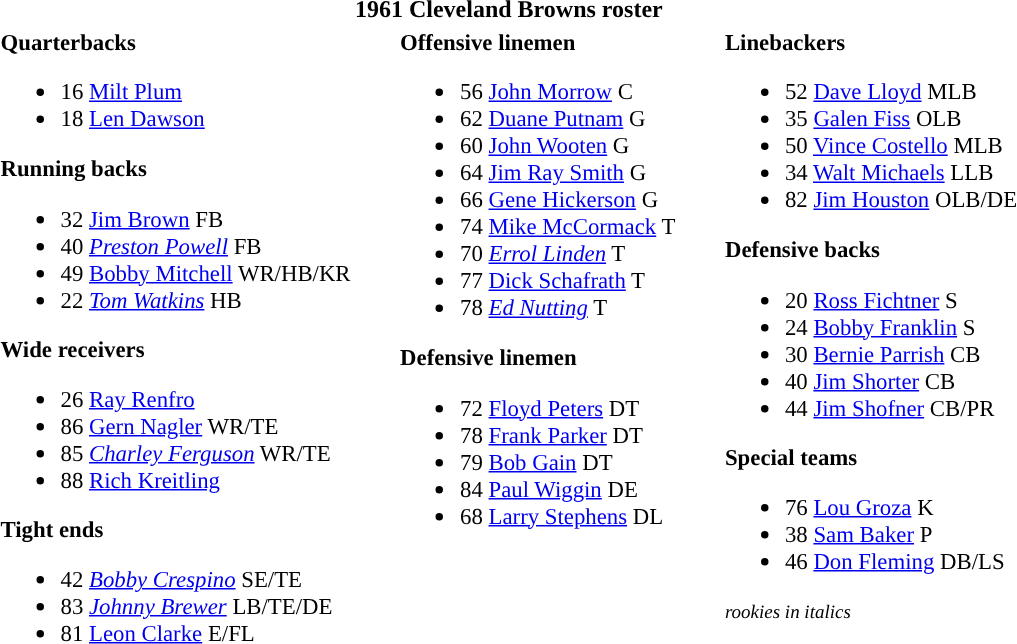<table class="toccolours" style="text-align: left;">
<tr>
<th colspan="7" style="text-align:center;">1961 Cleveland Browns roster</th>
</tr>
<tr>
<td style="font-size: 95%;" valign="top"><strong>Quarterbacks</strong><br><ul><li><span>16</span> <a href='#'>Milt Plum</a></li><li><span>18</span> <a href='#'>Len Dawson</a></li></ul><strong>Running backs</strong><ul><li><span>32</span> <a href='#'>Jim Brown</a> FB</li><li><span>40</span> <em><a href='#'>Preston Powell</a></em> FB</li><li><span>49</span> <a href='#'>Bobby Mitchell</a> WR/HB/KR</li><li><span>22</span> <em><a href='#'>Tom Watkins</a></em> HB</li></ul><strong>Wide receivers</strong><ul><li><span>26</span> <a href='#'>Ray Renfro</a></li><li><span>86</span> <a href='#'>Gern Nagler</a> WR/TE</li><li><span>85</span> <em><a href='#'>Charley Ferguson</a></em> WR/TE</li><li><span>88</span> <a href='#'>Rich Kreitling</a></li></ul><strong>Tight ends</strong><ul><li><span>42</span> <em><a href='#'>Bobby Crespino</a></em> SE/TE</li><li><span>83</span> <em><a href='#'>Johnny Brewer</a></em> LB/TE/DE</li><li><span>81</span> <a href='#'>Leon Clarke</a> E/FL</li></ul></td>
<td style="width: 25px;"></td>
<td style="font-size: 95%;" valign="top"><strong>Offensive linemen</strong><br><ul><li><span>56</span> <a href='#'>John Morrow</a> C</li><li><span>62</span> <a href='#'>Duane Putnam</a> G</li><li><span>60</span> <a href='#'>John Wooten</a> G</li><li><span>64</span> <a href='#'>Jim Ray Smith</a> G</li><li><span>66</span> <a href='#'>Gene Hickerson</a> G</li><li><span>74</span> <a href='#'>Mike McCormack</a> T</li><li><span>70</span> <em><a href='#'>Errol Linden</a></em> T</li><li><span>77</span> <a href='#'>Dick Schafrath</a> T</li><li><span>78</span> <em><a href='#'>Ed Nutting</a></em> T</li></ul><strong>Defensive linemen</strong><ul><li><span>72</span> <a href='#'>Floyd Peters</a> DT</li><li><span>78</span> <a href='#'>Frank Parker</a> DT</li><li><span>79</span> <a href='#'>Bob Gain</a> DT</li><li><span>84</span> <a href='#'>Paul Wiggin</a> DE</li><li><span>68</span> <a href='#'>Larry Stephens</a> DL</li></ul></td>
<td style="width: 25px;"></td>
<td style="font-size: 95%;" valign="top"><strong>Linebackers</strong><br><ul><li><span>52</span> <a href='#'>Dave Lloyd</a> MLB</li><li><span>35</span> <a href='#'>Galen Fiss</a> OLB</li><li><span>50</span> <a href='#'>Vince Costello</a> MLB</li><li><span>34</span> <a href='#'>Walt Michaels</a> LLB</li><li><span>82</span> <a href='#'>Jim Houston</a> OLB/DE</li></ul><strong>Defensive backs</strong><ul><li><span>20</span> <a href='#'>Ross Fichtner</a> S</li><li><span>24</span> <a href='#'>Bobby Franklin</a> S</li><li><span>30</span> <a href='#'>Bernie Parrish</a> CB</li><li><span>40</span> <a href='#'>Jim Shorter</a> CB</li><li><span>44</span> <a href='#'>Jim Shofner</a> CB/PR</li></ul><strong>Special teams</strong><ul><li><span>76</span> <a href='#'>Lou Groza</a> K</li><li><span>38</span> <a href='#'>Sam Baker</a> P</li><li><span>46</span> <a href='#'>Don Fleming</a> DB/LS</li></ul><small><em>rookies in italics</em></small></td>
</tr>
</table>
